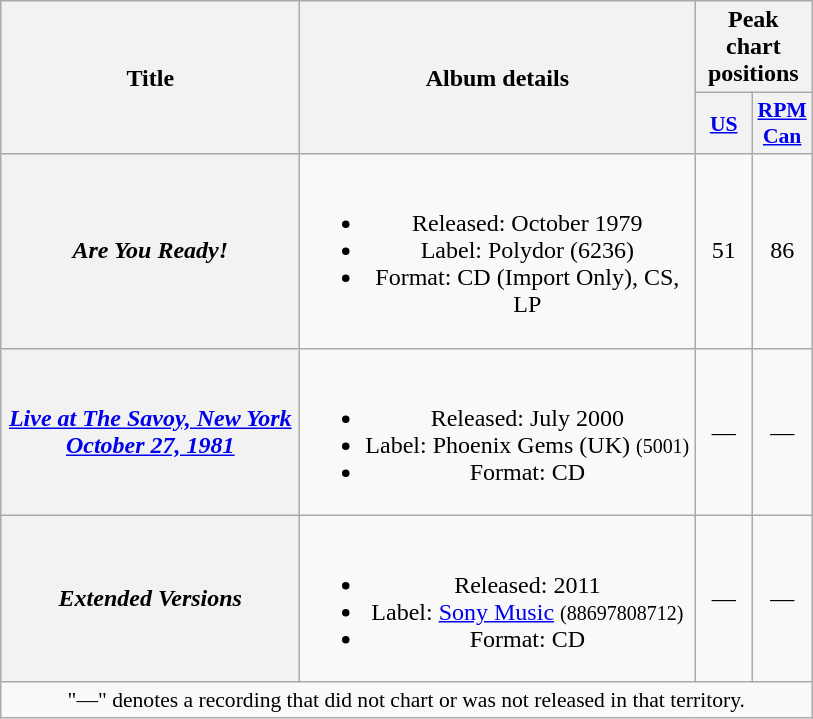<table class="wikitable plainrowheaders" style="text-align:center;" border="1">
<tr>
<th scope="col" rowspan="2" style="width:12em;">Title</th>
<th scope="col" rowspan="2" style="width:16em;">Album details</th>
<th scope="col" colspan="2">Peak chart positions</th>
</tr>
<tr>
<th scope="col" style="width:2.2em;font-size:90%;"><a href='#'>US</a><br></th>
<th scope="col" style="width:2.2em;font-size:90%;"><a href='#'>RPM Can</a></th>
</tr>
<tr>
<th scope="row"><em>Are You Ready!</em></th>
<td><br><ul><li>Released: October 1979</li><li>Label: Polydor (6236)</li><li>Format: CD (Import Only), CS, LP</li></ul></td>
<td>51</td>
<td>86</td>
</tr>
<tr>
<th scope="row"><em><a href='#'>Live at The Savoy, New York October 27, 1981</a></em></th>
<td><br><ul><li>Released: July 2000</li><li>Label: Phoenix Gems (UK) <small>(5001)</small></li><li>Format: CD</li></ul></td>
<td>—</td>
<td>—</td>
</tr>
<tr>
<th scope="row"><em>Extended Versions</em></th>
<td><br><ul><li>Released: 2011</li><li>Label: <a href='#'>Sony Music</a> <small>(88697808712)</small></li><li>Format: CD</li></ul></td>
<td>—</td>
<td>—</td>
</tr>
<tr>
<td colspan="14" style="font-size:90%">"—" denotes a recording that did not chart or was not released in that territory.</td>
</tr>
</table>
